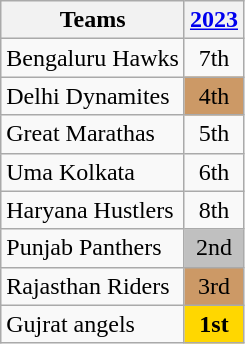<table class="wikitable sortable" style="text-align: center">
<tr>
<th>Teams</th>
<th><a href='#'>2023</a></th>
</tr>
<tr>
<td align="left">Bengaluru Hawks</td>
<td>7th</td>
</tr>
<tr>
<td align="left">Delhi Dynamites</td>
<td style="background-color: #cc9966">4th</td>
</tr>
<tr>
<td align="left">Great Marathas</td>
<td>5th</td>
</tr>
<tr>
<td align="left">Uma Kolkata</td>
<td>6th</td>
</tr>
<tr>
<td align="left">Haryana Hustlers</td>
<td>8th</td>
</tr>
<tr>
<td align="left">Punjab Panthers</td>
<td style="background:silver">2nd</td>
</tr>
<tr>
<td align="left">Rajasthan Riders</td>
<td style="background-color: #cc9966">3rd</td>
</tr>
<tr>
<td align="left">Gujrat angels</td>
<td style="background-color: gold"><strong>1st</strong></td>
</tr>
</table>
